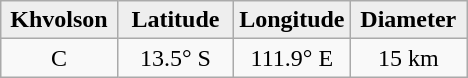<table class="wikitable">
<tr>
<th width="25%" style="background:#eeeeee;">Khvolson</th>
<th width="25%" style="background:#eeeeee;">Latitude</th>
<th width="25%" style="background:#eeeeee;">Longitude</th>
<th width="25%" style="background:#eeeeee;">Diameter</th>
</tr>
<tr>
<td align="center">C</td>
<td align="center">13.5° S</td>
<td align="center">111.9° E</td>
<td align="center">15 km</td>
</tr>
</table>
